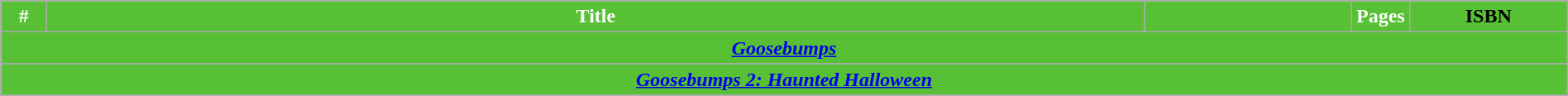<table class="wikitable" style="width:100%;">
<tr>
<th width="30" style="background:#58c035;color:#fff;">#</th>
<th style="background:#58c035;color:#fff;">Title</th>
<th style="background:#58c035;color:#fff;"></th>
<th width="20" style="background:#58c035;color:#fff;">Pages</th>
<th width="120" style="background:#58c035;"><span>ISBN</span></th>
</tr>
<tr>
<th style="background:#58c035;color:#fff;" colspan="5"><em><a href='#'>Goosebumps</a></em></th>
</tr>
<tr>
</tr>
<tr>
<th style="background:#58c035;color:#fff;" colspan="5"><em><a href='#'>Goosebumps 2: Haunted Halloween</a></em></th>
</tr>
<tr>
</tr>
</table>
